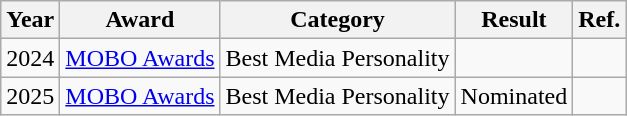<table class="wikitable">
<tr>
<th>Year</th>
<th>Award</th>
<th>Category</th>
<th>Result</th>
<th>Ref.</th>
</tr>
<tr>
<td>2024</td>
<td><a href='#'>MOBO Awards</a></td>
<td>Best Media Personality</td>
<td></td>
<td></td>
</tr>
<tr>
<td>2025</td>
<td><a href='#'>MOBO Awards</a></td>
<td>Best Media Personality</td>
<td>Nominated</td>
<td></td>
</tr>
</table>
